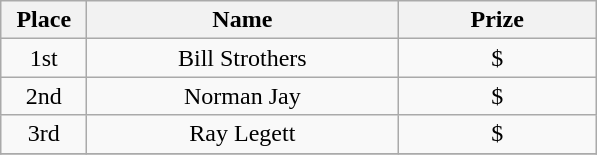<table class="wikitable">
<tr>
<th width="50">Place</th>
<th width="200">Name</th>
<th width="125">Prize</th>
</tr>
<tr>
<td align = "center">1st</td>
<td align = "center">Bill Strothers</td>
<td align = "center">$</td>
</tr>
<tr>
<td align = "center">2nd</td>
<td align = "center">Norman Jay</td>
<td align = "center">$</td>
</tr>
<tr>
<td align = "center">3rd</td>
<td align = "center">Ray Legett</td>
<td align = "center">$</td>
</tr>
<tr>
</tr>
</table>
